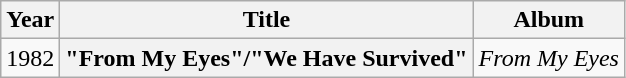<table class="wikitable plainrowheaders" style="text-align:center;" border="1">
<tr>
<th>Year</th>
<th>Title</th>
<th>Album</th>
</tr>
<tr>
<td>1982</td>
<th scope="row">"From My Eyes"/"We Have Survived"</th>
<td><em>From My Eyes</em></td>
</tr>
</table>
